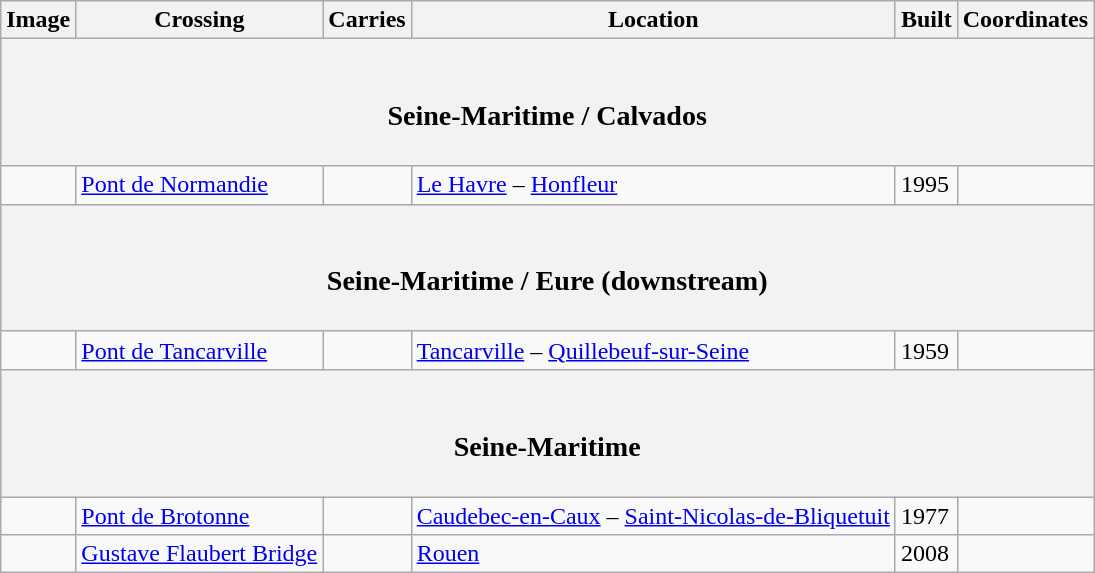<table class=wikitable>
<tr>
<th>Image</th>
<th>Crossing</th>
<th>Carries</th>
<th>Location</th>
<th>Built</th>
<th>Coordinates</th>
</tr>
<tr>
<th colspan=6><br><h3>Seine-Maritime / Calvados</h3></th>
</tr>
<tr>
<td></td>
<td><a href='#'>Pont de Normandie</a></td>
<td></td>
<td><a href='#'>Le Havre</a> – <a href='#'>Honfleur</a></td>
<td>1995</td>
<td></td>
</tr>
<tr>
<th colspan=6><br><h3>Seine-Maritime / Eure (downstream)</h3></th>
</tr>
<tr>
<td></td>
<td><a href='#'>Pont de Tancarville</a></td>
<td></td>
<td><a href='#'>Tancarville</a> – <a href='#'>Quillebeuf-sur-Seine</a></td>
<td>1959</td>
<td></td>
</tr>
<tr>
<th colspan=6><br><h3>Seine-Maritime</h3></th>
</tr>
<tr>
<td></td>
<td><a href='#'>Pont de Brotonne</a></td>
<td></td>
<td><a href='#'>Caudebec-en-Caux</a> – <a href='#'>Saint-Nicolas-de-Bliquetuit</a></td>
<td>1977</td>
<td></td>
</tr>
<tr>
<td></td>
<td><a href='#'>Gustave Flaubert Bridge</a></td>
<td></td>
<td><a href='#'>Rouen</a></td>
<td>2008</td>
<td></td>
</tr>
</table>
